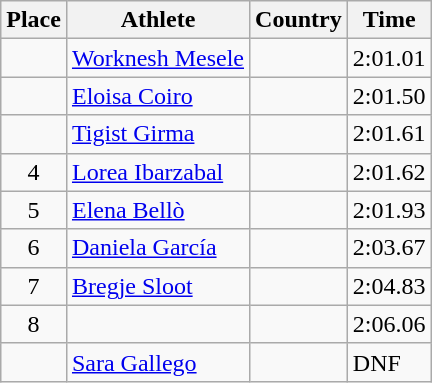<table class="wikitable">
<tr>
<th>Place</th>
<th>Athlete</th>
<th>Country</th>
<th>Time</th>
</tr>
<tr>
<td align=center></td>
<td><a href='#'>Worknesh Mesele</a></td>
<td></td>
<td>2:01.01</td>
</tr>
<tr>
<td align=center></td>
<td><a href='#'>Eloisa Coiro</a></td>
<td></td>
<td>2:01.50</td>
</tr>
<tr>
<td align=center></td>
<td><a href='#'>Tigist Girma</a></td>
<td></td>
<td>2:01.61</td>
</tr>
<tr>
<td align=center>4</td>
<td><a href='#'>Lorea Ibarzabal</a></td>
<td></td>
<td>2:01.62</td>
</tr>
<tr>
<td align=center>5</td>
<td><a href='#'>Elena Bellò</a></td>
<td></td>
<td>2:01.93</td>
</tr>
<tr>
<td align=center>6</td>
<td><a href='#'>Daniela García</a></td>
<td></td>
<td>2:03.67</td>
</tr>
<tr>
<td align=center>7</td>
<td><a href='#'>Bregje Sloot</a></td>
<td></td>
<td>2:04.83</td>
</tr>
<tr>
<td align=center>8</td>
<td></td>
<td></td>
<td>2:06.06</td>
</tr>
<tr>
<td align=center></td>
<td><a href='#'>Sara Gallego</a></td>
<td></td>
<td>DNF</td>
</tr>
</table>
